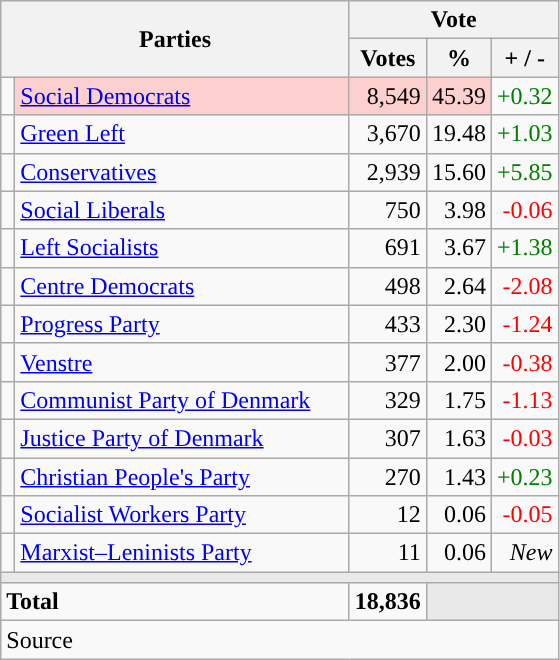<table class="wikitable" style="text-align:right;">
<tr>
<th style="text-align:centre;" rowspan="2" colspan="2" width="225">Parties</th>
<th colspan="3">Vote</th>
</tr>
<tr>
<th width="15">Votes</th>
<th width="15">%</th>
<th width="15">+ / -</th>
</tr>
<tr>
<td width="2" style="color:inherit;background:"></td>
<td bgcolor=#fbd0ce  align="left"><a href='#'>Social Democrats</a></td>
<td bgcolor=#fbd0ce>8,549</td>
<td bgcolor=#fbd0ce>45.39</td>
<td style=color:green;>+0.32</td>
</tr>
<tr>
<td width="2" style="color:inherit;background:"></td>
<td align="left"><a href='#'>Green Left</a></td>
<td>3,670</td>
<td>19.48</td>
<td style=color:green;>+1.03</td>
</tr>
<tr>
<td width="2" style="color:inherit;background:"></td>
<td align="left"><a href='#'>Conservatives</a></td>
<td>2,939</td>
<td>15.60</td>
<td style=color:green;>+5.85</td>
</tr>
<tr>
<td width="2" style="color:inherit;background:"></td>
<td align="left"><a href='#'>Social Liberals</a></td>
<td>750</td>
<td>3.98</td>
<td style=color:red;>-0.06</td>
</tr>
<tr>
<td width="2" style="color:inherit;background:"></td>
<td align="left"><a href='#'>Left Socialists</a></td>
<td>691</td>
<td>3.67</td>
<td style=color:green;>+1.38</td>
</tr>
<tr>
<td width="2" style="color:inherit;background:"></td>
<td align="left"><a href='#'>Centre Democrats</a></td>
<td>498</td>
<td>2.64</td>
<td style=color:red;>-2.08</td>
</tr>
<tr>
<td width="2" style="color:inherit;background:"></td>
<td align="left"><a href='#'>Progress Party</a></td>
<td>433</td>
<td>2.30</td>
<td style=color:red;>-1.24</td>
</tr>
<tr>
<td width="2" style="color:inherit;background:"></td>
<td align="left"><a href='#'>Venstre</a></td>
<td>377</td>
<td>2.00</td>
<td style=color:red;>-0.38</td>
</tr>
<tr>
<td width="2" style="color:inherit;background:"></td>
<td align="left"><a href='#'>Communist Party of Denmark</a></td>
<td>329</td>
<td>1.75</td>
<td style=color:red;>-1.13</td>
</tr>
<tr>
<td width="2" style="color:inherit;background:"></td>
<td align="left"><a href='#'>Justice Party of Denmark</a></td>
<td>307</td>
<td>1.63</td>
<td style=color:red;>-0.03</td>
</tr>
<tr>
<td width="2" style="color:inherit;background:"></td>
<td align="left"><a href='#'>Christian People's Party</a></td>
<td>270</td>
<td>1.43</td>
<td style=color:green;>+0.23</td>
</tr>
<tr>
<td width="2" style="color:inherit;background:"></td>
<td align="left"><a href='#'>Socialist Workers Party</a></td>
<td>12</td>
<td>0.06</td>
<td style=color:red;>-0.05</td>
</tr>
<tr>
<td width="2" style="color:inherit;background:"></td>
<td align="left"><a href='#'>Marxist–Leninists Party</a></td>
<td>11</td>
<td>0.06</td>
<td><em>New</em></td>
</tr>
<tr>
<td colspan="7" bgcolor="#E9E9E9"></td>
</tr>
<tr>
<td align="left" colspan="2"><strong>Total</strong></td>
<td><strong>18,836</strong></td>
<td bgcolor="#E9E9E9" colspan="2"></td>
</tr>
<tr>
<td align="left" colspan="6">Source</td>
</tr>
</table>
